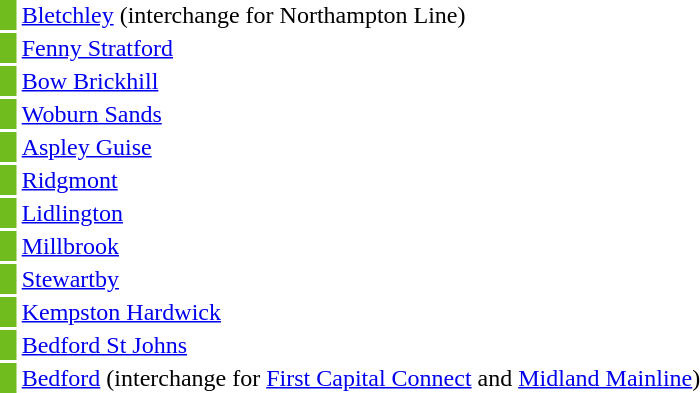<table style="width: 70%;">
<tr>
<td style="background:#70BC1F;"> </td>
<td><a href='#'>Bletchley</a> (interchange for Northampton Line)</td>
</tr>
<tr>
<td style="background:#70BC1F;"> </td>
<td><a href='#'>Fenny Stratford</a></td>
</tr>
<tr>
<td style="background:#70BC1F;"> </td>
<td><a href='#'>Bow Brickhill</a></td>
</tr>
<tr>
<td style="background:#70BC1F;"> </td>
<td><a href='#'>Woburn Sands</a></td>
</tr>
<tr>
<td style="background:#70BC1F;"> </td>
<td><a href='#'>Aspley Guise</a></td>
</tr>
<tr>
<td style="background:#70BC1F;"> </td>
<td><a href='#'>Ridgmont</a></td>
</tr>
<tr>
<td style="background:#70BC1F;"> </td>
<td><a href='#'>Lidlington</a></td>
</tr>
<tr>
<td style="background:#70BC1F;"> </td>
<td><a href='#'>Millbrook</a></td>
</tr>
<tr>
<td style="background:#70BC1F;"> </td>
<td><a href='#'>Stewartby</a></td>
</tr>
<tr>
<td style="background:#70BC1F;"> </td>
<td><a href='#'>Kempston Hardwick</a></td>
</tr>
<tr>
<td style="background:#70BC1F;"> </td>
<td><a href='#'>Bedford St Johns</a></td>
</tr>
<tr>
<td style="background:#70BC1F;"> </td>
<td><a href='#'>Bedford</a> (interchange for <a href='#'>First Capital Connect</a> and <a href='#'>Midland Mainline</a>)</td>
</tr>
</table>
